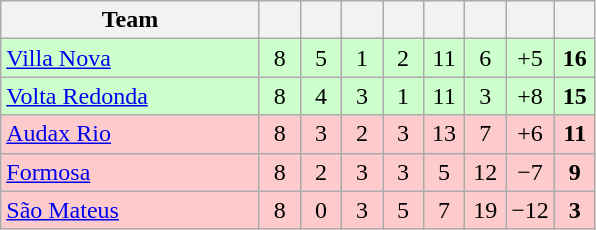<table class="wikitable" style="text-align: center;">
<tr>
<th width=165>Team</th>
<th width=20></th>
<th width=20></th>
<th width=20></th>
<th width=20></th>
<th width=20></th>
<th width=20></th>
<th width=20></th>
<th width=20></th>
</tr>
<tr bgcolor=#ccffcc>
<td align=left> <a href='#'>Villa Nova</a></td>
<td>8</td>
<td>5</td>
<td>1</td>
<td>2</td>
<td>11</td>
<td>6</td>
<td>+5</td>
<td><strong>16 </strong></td>
</tr>
<tr bgcolor=#ccffcc>
<td align=left> <a href='#'>Volta Redonda</a></td>
<td>8</td>
<td>4</td>
<td>3</td>
<td>1</td>
<td>11</td>
<td>3</td>
<td>+8</td>
<td><strong>15 </strong></td>
</tr>
<tr bgcolor=#FDCBCC>
<td align=left> <a href='#'>Audax Rio</a></td>
<td>8</td>
<td>3</td>
<td>2</td>
<td>3</td>
<td>13</td>
<td>7</td>
<td>+6</td>
<td><strong>11 </strong></td>
</tr>
<tr bgcolor=#FDCBCC>
<td align=left> <a href='#'>Formosa</a></td>
<td>8</td>
<td>2</td>
<td>3</td>
<td>3</td>
<td>5</td>
<td>12</td>
<td>−7</td>
<td><strong>9 </strong></td>
</tr>
<tr bgcolor=#FDCBCC>
<td align=left> <a href='#'>São Mateus</a></td>
<td>8</td>
<td>0</td>
<td>3</td>
<td>5</td>
<td>7</td>
<td>19</td>
<td>−12</td>
<td><strong>3</strong></td>
</tr>
</table>
